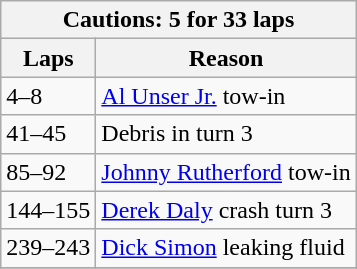<table class="wikitable">
<tr>
<th colspan=2>Cautions: 5 for 33 laps</th>
</tr>
<tr>
<th>Laps</th>
<th>Reason</th>
</tr>
<tr>
<td>4–8</td>
<td><a href='#'>Al Unser Jr.</a> tow-in</td>
</tr>
<tr>
<td>41–45</td>
<td>Debris in turn 3</td>
</tr>
<tr>
<td>85–92</td>
<td><a href='#'>Johnny Rutherford</a> tow-in</td>
</tr>
<tr>
<td>144–155</td>
<td><a href='#'>Derek Daly</a> crash turn 3</td>
</tr>
<tr>
<td>239–243</td>
<td><a href='#'>Dick Simon</a> leaking fluid</td>
</tr>
<tr>
</tr>
</table>
